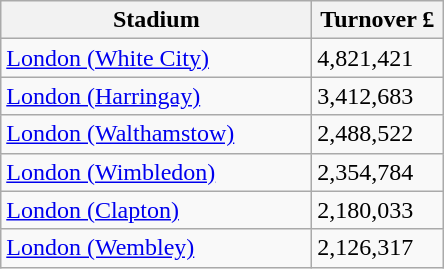<table class="wikitable">
<tr>
<th width=200>Stadium</th>
<th width=80>Turnover £</th>
</tr>
<tr>
<td><a href='#'>London (White City)</a></td>
<td>4,821,421</td>
</tr>
<tr>
<td><a href='#'>London (Harringay)</a></td>
<td>3,412,683</td>
</tr>
<tr>
<td><a href='#'>London (Walthamstow)</a></td>
<td>2,488,522</td>
</tr>
<tr>
<td><a href='#'>London (Wimbledon)</a></td>
<td>2,354,784</td>
</tr>
<tr>
<td><a href='#'>London (Clapton)</a></td>
<td>2,180,033</td>
</tr>
<tr>
<td><a href='#'>London (Wembley)</a></td>
<td>2,126,317</td>
</tr>
</table>
